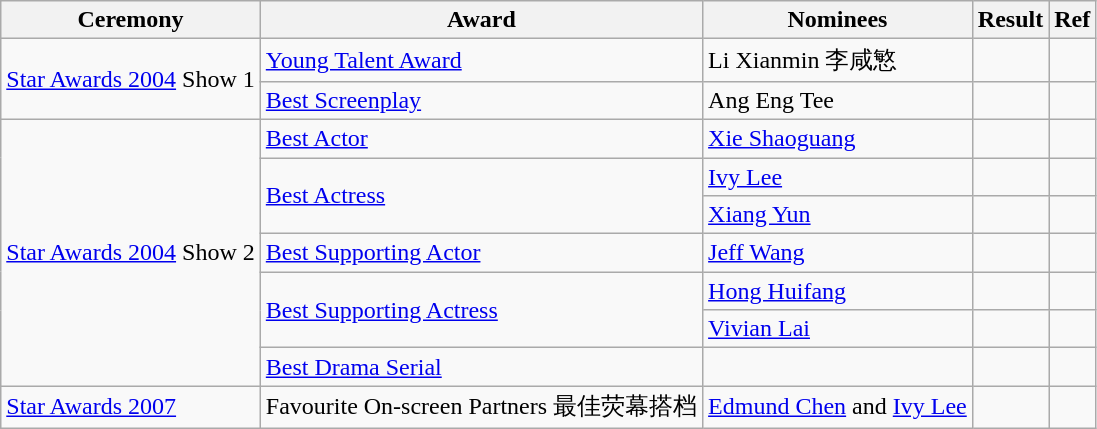<table class="wikitable">
<tr>
<th>Ceremony</th>
<th>Award</th>
<th>Nominees</th>
<th>Result</th>
<th>Ref</th>
</tr>
<tr>
<td rowspan="2"><a href='#'>Star Awards 2004</a> Show 1</td>
<td><a href='#'>Young Talent Award</a></td>
<td>Li Xianmin 李咸慜</td>
<td></td>
<td></td>
</tr>
<tr>
<td><a href='#'>Best Screenplay</a></td>
<td>Ang Eng Tee</td>
<td></td>
<td></td>
</tr>
<tr>
<td rowspan="7"><a href='#'>Star Awards 2004</a> Show 2</td>
<td><a href='#'>Best Actor</a></td>
<td><a href='#'>Xie Shaoguang</a></td>
<td></td>
<td></td>
</tr>
<tr>
<td rowspan="2"><a href='#'>Best Actress</a></td>
<td><a href='#'>Ivy Lee</a></td>
<td></td>
<td></td>
</tr>
<tr>
<td><a href='#'>Xiang Yun</a></td>
<td></td>
<td></td>
</tr>
<tr>
<td><a href='#'>Best Supporting Actor</a></td>
<td><a href='#'>Jeff Wang</a></td>
<td></td>
<td></td>
</tr>
<tr>
<td rowspan="2"><a href='#'>Best Supporting Actress</a></td>
<td><a href='#'>Hong Huifang</a></td>
<td></td>
<td></td>
</tr>
<tr>
<td><a href='#'>Vivian Lai</a></td>
<td></td>
<td></td>
</tr>
<tr>
<td><a href='#'>Best Drama Serial</a></td>
<td></td>
<td></td>
<td></td>
</tr>
<tr>
<td><a href='#'>Star Awards 2007</a></td>
<td>Favourite On-screen Partners 最佳荧幕搭档</td>
<td><a href='#'>Edmund Chen</a> and <a href='#'>Ivy Lee</a> </td>
<td></td>
<td></td>
</tr>
</table>
